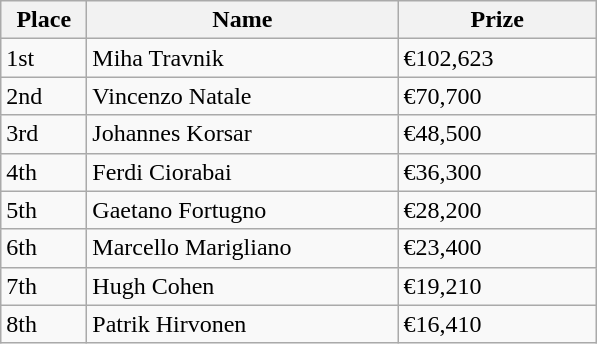<table class="wikitable">
<tr>
<th style="width:50px;">Place</th>
<th style="width:200px;">Name</th>
<th style="width:125px;">Prize</th>
</tr>
<tr>
<td>1st</td>
<td> Miha Travnik</td>
<td>€102,623</td>
</tr>
<tr>
<td>2nd</td>
<td> Vincenzo Natale</td>
<td>€70,700</td>
</tr>
<tr>
<td>3rd</td>
<td> Johannes Korsar</td>
<td>€48,500</td>
</tr>
<tr>
<td>4th</td>
<td> Ferdi Ciorabai</td>
<td>€36,300</td>
</tr>
<tr>
<td>5th</td>
<td> Gaetano Fortugno</td>
<td>€28,200</td>
</tr>
<tr>
<td>6th</td>
<td> Marcello Marigliano</td>
<td>€23,400</td>
</tr>
<tr>
<td>7th</td>
<td> Hugh Cohen</td>
<td>€19,210</td>
</tr>
<tr>
<td>8th</td>
<td> Patrik Hirvonen</td>
<td>€16,410</td>
</tr>
</table>
